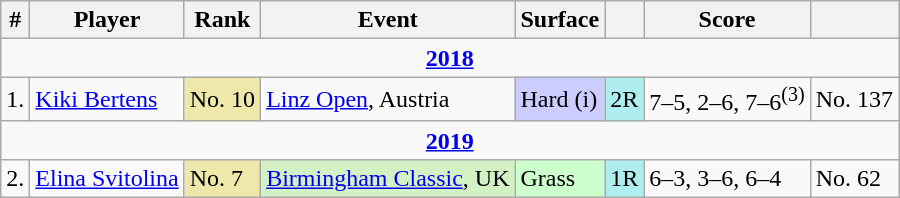<table class="wikitable sortable">
<tr>
<th>#</th>
<th>Player</th>
<th>Rank</th>
<th>Event</th>
<th>Surface</th>
<th></th>
<th>Score</th>
<th></th>
</tr>
<tr>
<td colspan=8 style=text-align:center><strong><a href='#'>2018</a></strong></td>
</tr>
<tr>
<td>1.</td>
<td> <a href='#'>Kiki Bertens</a></td>
<td bgcolor=EEE8AA>No. 10</td>
<td><a href='#'>Linz Open</a>, Austria</td>
<td bgcolor=CCCCFF>Hard (i)</td>
<td bgcolor=afeeee>2R</td>
<td>7–5, 2–6, 7–6<sup>(3)</sup></td>
<td>No. 137</td>
</tr>
<tr>
<td colspan=8 style=text-align:center><strong><a href='#'>2019</a></strong></td>
</tr>
<tr>
<td>2.</td>
<td> <a href='#'>Elina Svitolina</a></td>
<td bgcolor=EEE8AA>No. 7</td>
<td style="background:#d4f1c5;"><a href='#'>Birmingham Classic</a>, UK</td>
<td style="background:#cfc;">Grass</td>
<td bgcolor=afeeee>1R</td>
<td>6–3, 3–6, 6–4</td>
<td>No. 62</td>
</tr>
</table>
